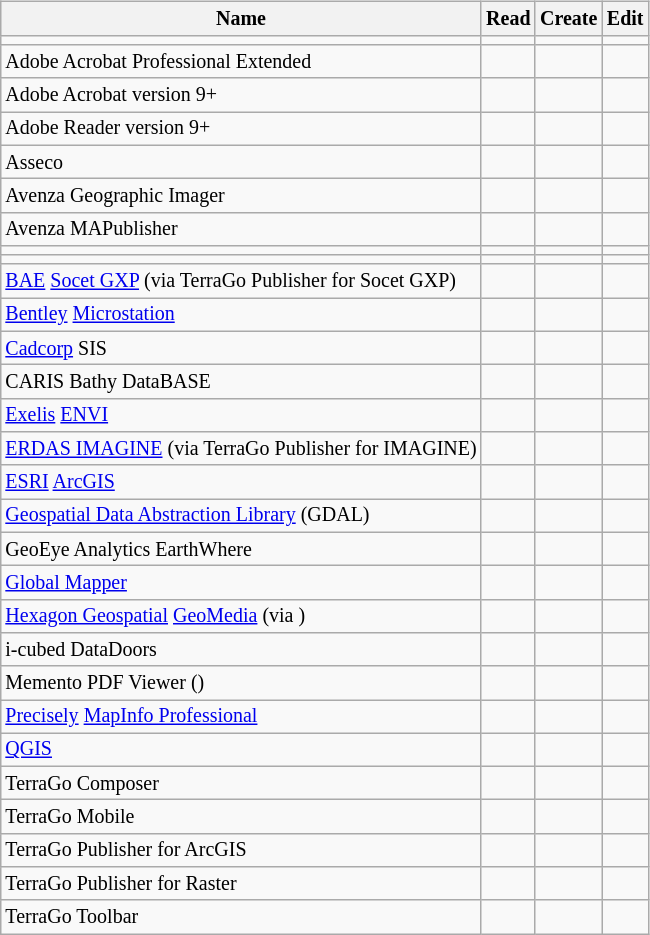<table class="wikitable sortable" align="right" style="font-size:smaller">
<tr>
<th scope="col">Name</th>
<th scope="col">Read</th>
<th scope="col">Create</th>
<th scope="col">Edit</th>
</tr>
<tr>
<td></td>
<td></td>
<td></td>
<td></td>
</tr>
<tr>
<td>Adobe Acrobat Professional Extended</td>
<td></td>
<td></td>
<td></td>
</tr>
<tr>
<td>Adobe Acrobat version 9+</td>
<td></td>
<td></td>
<td></td>
</tr>
<tr>
<td>Adobe Reader version 9+</td>
<td></td>
<td></td>
<td></td>
</tr>
<tr>
<td>Asseco </td>
<td></td>
<td></td>
<td></td>
</tr>
<tr>
<td>Avenza Geographic Imager</td>
<td></td>
<td></td>
<td></td>
</tr>
<tr>
<td>Avenza MAPublisher</td>
<td></td>
<td></td>
<td></td>
</tr>
<tr>
<td></td>
<td></td>
<td></td>
<td></td>
</tr>
<tr>
<td></td>
<td></td>
<td></td>
<td></td>
</tr>
<tr>
<td><a href='#'>BAE</a> <a href='#'>Socet GXP</a> (via TerraGo Publisher for Socet GXP)</td>
<td></td>
<td></td>
<td></td>
</tr>
<tr>
<td><a href='#'>Bentley</a> <a href='#'>Microstation</a></td>
<td></td>
<td></td>
<td></td>
</tr>
<tr>
<td><a href='#'>Cadcorp</a> SIS</td>
<td></td>
<td></td>
<td></td>
</tr>
<tr>
<td>CARIS Bathy DataBASE</td>
<td></td>
<td></td>
<td></td>
</tr>
<tr>
<td><a href='#'>Exelis</a> <a href='#'>ENVI</a></td>
<td></td>
<td></td>
<td></td>
</tr>
<tr>
<td><a href='#'>ERDAS IMAGINE</a> (via TerraGo Publisher for IMAGINE)</td>
<td></td>
<td></td>
<td></td>
</tr>
<tr>
<td><a href='#'>ESRI</a> <a href='#'>ArcGIS</a></td>
<td></td>
<td></td>
<td></td>
</tr>
<tr>
<td><a href='#'>Geospatial Data Abstraction Library</a> (GDAL)</td>
<td></td>
<td></td>
<td></td>
</tr>
<tr>
<td>GeoEye Analytics EarthWhere</td>
<td></td>
<td></td>
<td></td>
</tr>
<tr>
<td><a href='#'>Global Mapper</a></td>
<td></td>
<td></td>
<td></td>
</tr>
<tr>
<td><a href='#'>Hexagon Geospatial</a> <a href='#'>GeoMedia</a> (via )</td>
<td></td>
<td></td>
<td></td>
</tr>
<tr>
<td>i-cubed DataDoors</td>
<td></td>
<td></td>
<td></td>
</tr>
<tr>
<td>Memento PDF Viewer ()</td>
<td></td>
<td></td>
<td></td>
</tr>
<tr>
<td><a href='#'>Precisely</a> <a href='#'>MapInfo Professional</a></td>
<td></td>
<td></td>
<td></td>
</tr>
<tr>
<td><a href='#'>QGIS</a></td>
<td></td>
<td></td>
<td></td>
</tr>
<tr>
<td>TerraGo Composer</td>
<td></td>
<td></td>
<td></td>
</tr>
<tr>
<td>TerraGo Mobile</td>
<td></td>
<td></td>
<td></td>
</tr>
<tr>
<td>TerraGo Publisher for ArcGIS</td>
<td></td>
<td></td>
<td></td>
</tr>
<tr>
<td>TerraGo Publisher for Raster</td>
<td></td>
<td></td>
<td></td>
</tr>
<tr>
<td>TerraGo Toolbar</td>
<td></td>
<td></td>
<td></td>
</tr>
</table>
